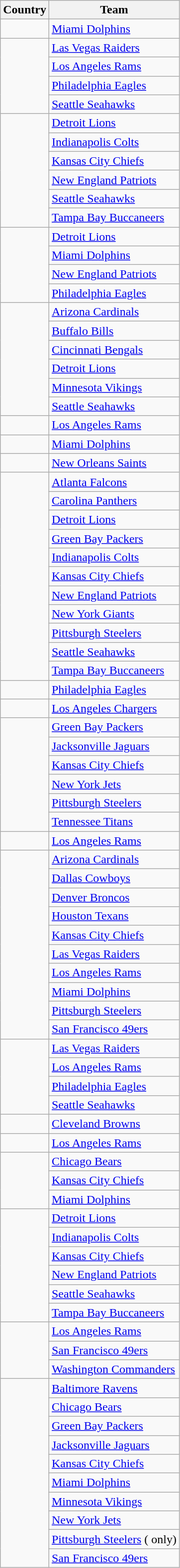<table class="wikitable sortable">
<tr>
<th>Country</th>
<th>Team</th>
</tr>
<tr>
<td></td>
<td><a href='#'>Miami Dolphins</a></td>
</tr>
<tr>
<td rowspan="4"></td>
<td><a href='#'>Las Vegas Raiders</a></td>
</tr>
<tr>
<td><a href='#'>Los Angeles Rams</a></td>
</tr>
<tr>
<td><a href='#'>Philadelphia Eagles</a></td>
</tr>
<tr>
<td><a href='#'>Seattle Seahawks</a></td>
</tr>
<tr>
<td rowspan="6"></td>
<td><a href='#'>Detroit Lions</a></td>
</tr>
<tr>
<td><a href='#'>Indianapolis Colts</a></td>
</tr>
<tr>
<td><a href='#'>Kansas City Chiefs</a></td>
</tr>
<tr>
<td><a href='#'>New England Patriots</a></td>
</tr>
<tr>
<td><a href='#'>Seattle Seahawks</a></td>
</tr>
<tr>
<td><a href='#'>Tampa Bay Buccaneers</a></td>
</tr>
<tr>
<td rowspan="4"></td>
<td><a href='#'>Detroit Lions</a></td>
</tr>
<tr>
<td><a href='#'>Miami Dolphins</a></td>
</tr>
<tr>
<td><a href='#'>New England Patriots</a></td>
</tr>
<tr>
<td><a href='#'>Philadelphia Eagles</a></td>
</tr>
<tr>
<td rowspan="6"></td>
<td><a href='#'>Arizona Cardinals</a></td>
</tr>
<tr>
<td><a href='#'>Buffalo Bills</a></td>
</tr>
<tr>
<td><a href='#'>Cincinnati Bengals</a></td>
</tr>
<tr>
<td><a href='#'>Detroit Lions</a></td>
</tr>
<tr>
<td><a href='#'>Minnesota Vikings</a></td>
</tr>
<tr>
<td><a href='#'>Seattle Seahawks</a></td>
</tr>
<tr>
<td></td>
<td><a href='#'>Los Angeles Rams</a></td>
</tr>
<tr>
<td></td>
<td><a href='#'>Miami Dolphins</a></td>
</tr>
<tr>
<td></td>
<td><a href='#'>New Orleans Saints</a></td>
</tr>
<tr>
<td rowspan="11"></td>
<td><a href='#'>Atlanta Falcons</a></td>
</tr>
<tr>
<td><a href='#'>Carolina Panthers</a></td>
</tr>
<tr>
<td><a href='#'>Detroit Lions</a></td>
</tr>
<tr>
<td><a href='#'>Green Bay Packers</a></td>
</tr>
<tr>
<td><a href='#'>Indianapolis Colts</a></td>
</tr>
<tr>
<td><a href='#'>Kansas City Chiefs</a></td>
</tr>
<tr>
<td><a href='#'>New England Patriots</a></td>
</tr>
<tr>
<td><a href='#'>New York Giants</a></td>
</tr>
<tr>
<td><a href='#'>Pittsburgh Steelers</a></td>
</tr>
<tr>
<td><a href='#'>Seattle Seahawks</a></td>
</tr>
<tr>
<td><a href='#'>Tampa Bay Buccaneers</a></td>
</tr>
<tr>
<td></td>
<td><a href='#'>Philadelphia Eagles</a></td>
</tr>
<tr>
<td></td>
<td><a href='#'>Los Angeles Chargers</a></td>
</tr>
<tr>
<td rowspan="6"></td>
<td><a href='#'>Green Bay Packers</a></td>
</tr>
<tr>
<td><a href='#'>Jacksonville Jaguars</a></td>
</tr>
<tr>
<td><a href='#'>Kansas City Chiefs</a></td>
</tr>
<tr>
<td><a href='#'>New York Jets</a></td>
</tr>
<tr>
<td><a href='#'>Pittsburgh Steelers</a></td>
</tr>
<tr>
<td><a href='#'>Tennessee Titans</a></td>
</tr>
<tr>
<td></td>
<td><a href='#'>Los Angeles Rams</a></td>
</tr>
<tr>
<td rowspan="10"></td>
<td><a href='#'>Arizona Cardinals</a></td>
</tr>
<tr>
<td><a href='#'>Dallas Cowboys</a></td>
</tr>
<tr>
<td><a href='#'>Denver Broncos</a></td>
</tr>
<tr>
<td><a href='#'>Houston Texans</a></td>
</tr>
<tr>
<td><a href='#'>Kansas City Chiefs</a></td>
</tr>
<tr>
<td><a href='#'>Las Vegas Raiders</a></td>
</tr>
<tr>
<td><a href='#'>Los Angeles Rams</a></td>
</tr>
<tr>
<td><a href='#'>Miami Dolphins</a></td>
</tr>
<tr>
<td><a href='#'>Pittsburgh Steelers</a></td>
</tr>
<tr>
<td><a href='#'>San Francisco 49ers</a></td>
</tr>
<tr>
<td rowspan="4"></td>
<td><a href='#'>Las Vegas Raiders</a></td>
</tr>
<tr>
<td><a href='#'>Los Angeles Rams</a></td>
</tr>
<tr>
<td><a href='#'>Philadelphia Eagles</a></td>
</tr>
<tr>
<td><a href='#'>Seattle Seahawks</a></td>
</tr>
<tr>
<td></td>
<td><a href='#'>Cleveland Browns</a></td>
</tr>
<tr>
<td></td>
<td><a href='#'>Los Angeles Rams</a></td>
</tr>
<tr>
<td rowspan="3"></td>
<td><a href='#'>Chicago Bears</a></td>
</tr>
<tr>
<td><a href='#'>Kansas City Chiefs</a></td>
</tr>
<tr>
<td><a href='#'>Miami Dolphins</a></td>
</tr>
<tr>
<td rowspan="6"></td>
<td><a href='#'>Detroit Lions</a></td>
</tr>
<tr>
<td><a href='#'>Indianapolis Colts</a></td>
</tr>
<tr>
<td><a href='#'>Kansas City Chiefs</a></td>
</tr>
<tr>
<td><a href='#'>New England Patriots</a></td>
</tr>
<tr>
<td><a href='#'>Seattle Seahawks</a></td>
</tr>
<tr>
<td><a href='#'>Tampa Bay Buccaneers</a></td>
</tr>
<tr>
<td rowspan="3"></td>
<td><a href='#'>Los Angeles Rams</a></td>
</tr>
<tr>
<td><a href='#'>San Francisco 49ers</a></td>
</tr>
<tr>
<td><a href='#'>Washington Commanders</a></td>
</tr>
<tr>
<td rowspan="10"></td>
<td><a href='#'>Baltimore Ravens</a></td>
</tr>
<tr>
<td><a href='#'>Chicago Bears</a></td>
</tr>
<tr>
<td><a href='#'>Green Bay Packers</a></td>
</tr>
<tr>
<td><a href='#'>Jacksonville Jaguars</a></td>
</tr>
<tr>
<td><a href='#'>Kansas City Chiefs</a></td>
</tr>
<tr>
<td><a href='#'>Miami Dolphins</a></td>
</tr>
<tr>
<td><a href='#'>Minnesota Vikings</a></td>
</tr>
<tr>
<td><a href='#'>New York Jets</a></td>
</tr>
<tr>
<td><a href='#'>Pittsburgh Steelers</a> ( only)</td>
</tr>
<tr>
<td><a href='#'>San Francisco 49ers</a></td>
</tr>
</table>
